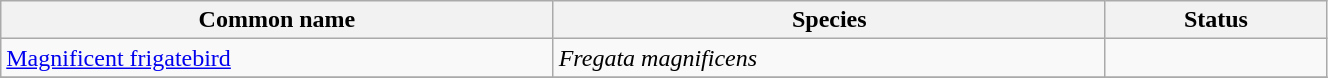<table width=70% class="wikitable">
<tr>
<th width=20%>Common name</th>
<th width=20%>Species</th>
<th width=8%>Status</th>
</tr>
<tr>
<td><a href='#'>Magnificent frigatebird</a></td>
<td><em>Fregata magnificens</em></td>
<td align=center></td>
</tr>
<tr>
</tr>
</table>
